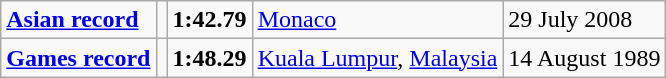<table class="wikitable">
<tr>
<td><strong><a href='#'>Asian record</a></strong></td>
<td></td>
<td><strong>1:42.79</strong></td>
<td><a href='#'>Monaco</a></td>
<td>29 July 2008</td>
</tr>
<tr>
<td><strong><a href='#'>Games record</a></strong></td>
<td></td>
<td><strong>1:48.29</strong></td>
<td><a href='#'>Kuala Lumpur</a>, <a href='#'>Malaysia</a></td>
<td>14 August 1989</td>
</tr>
</table>
